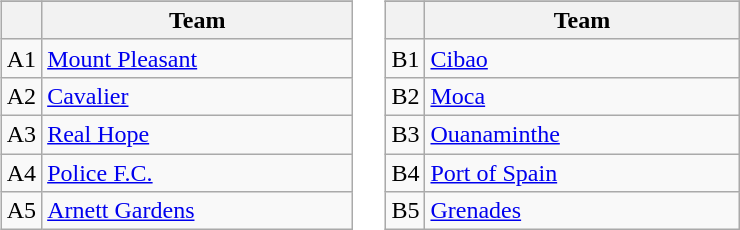<table>
<tr valign=top>
<td width=50%><br><table class="wikitable">
<tr>
</tr>
<tr>
<th></th>
<th width=200>Team</th>
</tr>
<tr>
<td align=center>A1</td>
<td> <a href='#'>Mount Pleasant</a></td>
</tr>
<tr>
<td align=center>A2</td>
<td> <a href='#'>Cavalier</a></td>
</tr>
<tr>
<td align=center>A3</td>
<td> <a href='#'>Real Hope</a></td>
</tr>
<tr>
<td align=center>A4</td>
<td> <a href='#'>Police F.C.</a></td>
</tr>
<tr>
<td align=center>A5</td>
<td> <a href='#'>Arnett Gardens</a></td>
</tr>
</table>
</td>
<td width=50%><br><table class="wikitable">
<tr>
</tr>
<tr>
<th></th>
<th width=202>Team</th>
</tr>
<tr>
<td align=center>B1</td>
<td> <a href='#'>Cibao</a></td>
</tr>
<tr>
<td align=center>B2</td>
<td> <a href='#'>Moca</a></td>
</tr>
<tr>
<td align=center>B3</td>
<td> <a href='#'>Ouanaminthe</a></td>
</tr>
<tr>
<td align=center>B4</td>
<td> <a href='#'>Port of Spain</a></td>
</tr>
<tr>
<td align=center>B5</td>
<td> <a href='#'>Grenades</a></td>
</tr>
</table>
</td>
</tr>
</table>
